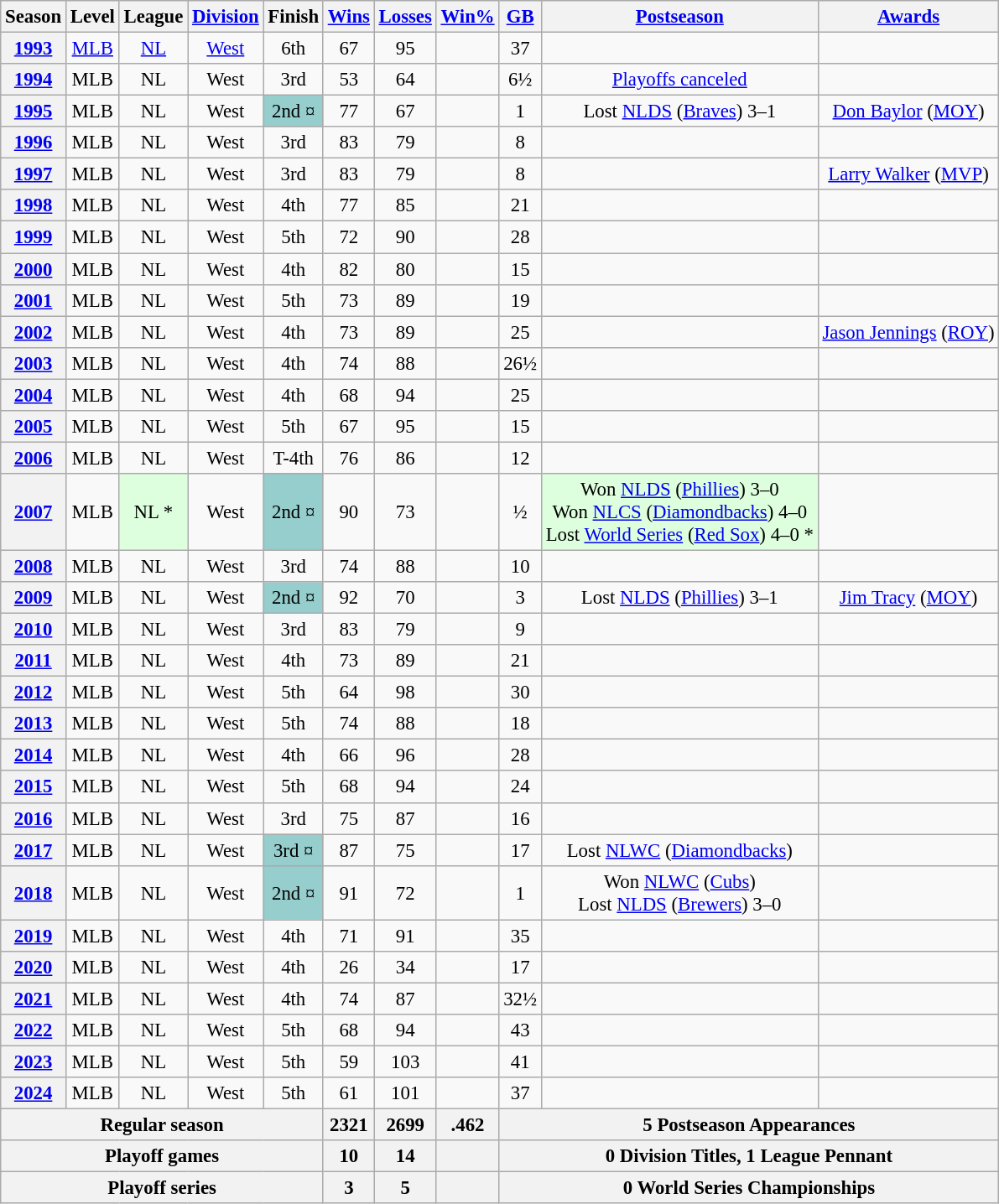<table class="wikitable plainrowheaders" style="text-align:center; font-size:95%">
<tr>
<th scope="col">Season</th>
<th scope="col">Level</th>
<th scope="col">League</th>
<th scope="col"><a href='#'>Division</a></th>
<th scope="col">Finish</th>
<th scope="col"><a href='#'>Wins</a></th>
<th scope="col"><a href='#'>Losses</a></th>
<th scope="col"><a href='#'>Win%</a></th>
<th scope="col"><a href='#'>GB</a></th>
<th scope="col"><a href='#'>Postseason</a></th>
<th scope="col"><a href='#'>Awards</a></th>
</tr>
<tr>
<th scope="row" style="text-align:center;"><a href='#'>1993</a></th>
<td><a href='#'>MLB</a></td>
<td><a href='#'>NL</a></td>
<td><a href='#'>West</a></td>
<td>6th</td>
<td>67</td>
<td>95</td>
<td></td>
<td>37</td>
<td></td>
<td></td>
</tr>
<tr>
<th scope="row" style="text-align:center;"><a href='#'>1994</a></th>
<td>MLB</td>
<td>NL</td>
<td>West</td>
<td>3rd</td>
<td>53</td>
<td>64</td>
<td></td>
<td>6½</td>
<td><a href='#'>Playoffs canceled</a></td>
<td></td>
</tr>
<tr>
<th scope="row" style="text-align:center;"><a href='#'>1995</a></th>
<td>MLB</td>
<td>NL</td>
<td>West</td>
<td bgcolor="#96CDCD">2nd ¤</td>
<td>77</td>
<td>67</td>
<td></td>
<td>1</td>
<td>Lost <a href='#'>NLDS</a> (<a href='#'>Braves</a>) 3–1</td>
<td><a href='#'>Don Baylor</a> (<a href='#'>MOY</a>)</td>
</tr>
<tr>
<th scope="row" style="text-align:center;"><a href='#'>1996</a></th>
<td>MLB</td>
<td>NL</td>
<td>West</td>
<td>3rd</td>
<td>83</td>
<td>79</td>
<td></td>
<td>8</td>
<td></td>
<td></td>
</tr>
<tr>
<th scope="row" style="text-align:center;"><a href='#'>1997</a></th>
<td>MLB</td>
<td>NL</td>
<td>West</td>
<td>3rd</td>
<td>83</td>
<td>79</td>
<td></td>
<td>8</td>
<td></td>
<td><a href='#'>Larry Walker</a> (<a href='#'>MVP</a>)</td>
</tr>
<tr>
<th scope="row" style="text-align:center;"><a href='#'>1998</a></th>
<td>MLB</td>
<td>NL</td>
<td>West</td>
<td>4th</td>
<td>77</td>
<td>85</td>
<td></td>
<td>21</td>
<td></td>
<td></td>
</tr>
<tr>
<th scope="row" style="text-align:center;"><a href='#'>1999</a></th>
<td>MLB</td>
<td>NL</td>
<td>West</td>
<td>5th</td>
<td>72</td>
<td>90</td>
<td></td>
<td>28</td>
<td></td>
<td></td>
</tr>
<tr>
<th scope="row" style="text-align:center;"><a href='#'>2000</a></th>
<td>MLB</td>
<td>NL</td>
<td>West</td>
<td>4th</td>
<td>82</td>
<td>80</td>
<td></td>
<td>15</td>
<td></td>
<td></td>
</tr>
<tr>
<th scope="row" style="text-align:center;"><a href='#'>2001</a></th>
<td>MLB</td>
<td>NL</td>
<td>West</td>
<td>5th</td>
<td>73</td>
<td>89</td>
<td></td>
<td>19</td>
<td></td>
<td></td>
</tr>
<tr>
<th scope="row" style="text-align:center;"><a href='#'>2002</a></th>
<td>MLB</td>
<td>NL</td>
<td>West</td>
<td>4th</td>
<td>73</td>
<td>89</td>
<td></td>
<td>25</td>
<td></td>
<td><a href='#'>Jason Jennings</a> (<a href='#'>ROY</a>)</td>
</tr>
<tr>
<th scope="row" style="text-align:center;"><a href='#'>2003</a></th>
<td>MLB</td>
<td>NL</td>
<td>West</td>
<td>4th</td>
<td>74</td>
<td>88</td>
<td></td>
<td>26½</td>
<td></td>
<td></td>
</tr>
<tr>
<th scope="row" style="text-align:center;"><a href='#'>2004</a></th>
<td>MLB</td>
<td>NL</td>
<td>West</td>
<td>4th</td>
<td>68</td>
<td>94</td>
<td></td>
<td>25</td>
<td></td>
<td></td>
</tr>
<tr>
<th scope="row" style="text-align:center;"><a href='#'>2005</a></th>
<td>MLB</td>
<td>NL</td>
<td>West</td>
<td>5th</td>
<td>67</td>
<td>95</td>
<td></td>
<td>15</td>
<td></td>
<td></td>
</tr>
<tr>
<th scope="row" style="text-align:center;"><a href='#'>2006</a></th>
<td>MLB</td>
<td>NL</td>
<td>West</td>
<td>T-4th</td>
<td>76</td>
<td>86</td>
<td></td>
<td>12</td>
<td></td>
<td></td>
</tr>
<tr>
<th scope="row" style="text-align:center;"><a href='#'>2007</a></th>
<td>MLB</td>
<td bgcolor="#ddffdd">NL *</td>
<td>West</td>
<td bgcolor="#96CDCD">2nd ¤</td>
<td>90</td>
<td>73</td>
<td></td>
<td>½</td>
<td bgcolor="#ddffdd">Won <a href='#'>NLDS</a> (<a href='#'>Phillies</a>) 3–0<br>Won <a href='#'>NLCS</a> (<a href='#'>Diamondbacks</a>) 4–0<br>Lost <a href='#'>World Series</a> (<a href='#'>Red Sox</a>) 4–0 *</td>
<td></td>
</tr>
<tr>
<th scope="row" style="text-align:center;"><a href='#'>2008</a></th>
<td>MLB</td>
<td>NL</td>
<td>West</td>
<td>3rd</td>
<td>74</td>
<td>88</td>
<td></td>
<td>10</td>
<td></td>
<td></td>
</tr>
<tr>
<th scope="row" style="text-align:center;"><a href='#'>2009</a></th>
<td>MLB</td>
<td>NL</td>
<td>West</td>
<td bgcolor="#96CDCD">2nd ¤</td>
<td>92</td>
<td>70</td>
<td></td>
<td>3</td>
<td>Lost <a href='#'>NLDS</a> (<a href='#'>Phillies</a>) 3–1<br></td>
<td><a href='#'>Jim Tracy</a> (<a href='#'>MOY</a>)</td>
</tr>
<tr>
<th scope="row" style="text-align:center;"><a href='#'>2010</a></th>
<td>MLB</td>
<td>NL</td>
<td>West</td>
<td>3rd</td>
<td>83</td>
<td>79</td>
<td></td>
<td>9</td>
<td></td>
<td></td>
</tr>
<tr>
<th scope="row" style="text-align:center;"><a href='#'>2011</a></th>
<td>MLB</td>
<td>NL</td>
<td>West</td>
<td>4th</td>
<td>73</td>
<td>89</td>
<td></td>
<td>21</td>
<td></td>
<td></td>
</tr>
<tr>
<th scope="row" style="text-align:center;"><a href='#'>2012</a></th>
<td>MLB</td>
<td>NL</td>
<td>West</td>
<td>5th</td>
<td>64</td>
<td>98</td>
<td></td>
<td>30</td>
<td></td>
<td></td>
</tr>
<tr>
<th scope="row" style="text-align:center;"><a href='#'>2013</a></th>
<td>MLB</td>
<td>NL</td>
<td>West</td>
<td>5th</td>
<td>74</td>
<td>88</td>
<td></td>
<td>18</td>
<td></td>
<td></td>
</tr>
<tr>
<th scope="row" style="text-align:center;"><a href='#'>2014</a></th>
<td>MLB</td>
<td>NL</td>
<td>West</td>
<td>4th</td>
<td>66</td>
<td>96</td>
<td></td>
<td>28</td>
<td></td>
<td></td>
</tr>
<tr>
<th scope="row" style="text-align:center;"><a href='#'>2015</a></th>
<td>MLB</td>
<td>NL</td>
<td>West</td>
<td>5th</td>
<td>68</td>
<td>94</td>
<td></td>
<td>24</td>
<td></td>
<td></td>
</tr>
<tr>
<th scope="row" style="text-align:center;"><a href='#'>2016</a></th>
<td>MLB</td>
<td>NL</td>
<td>West</td>
<td>3rd</td>
<td>75</td>
<td>87</td>
<td></td>
<td>16</td>
<td></td>
<td></td>
</tr>
<tr>
<th scope="row" style="text-align:center;"><a href='#'>2017</a></th>
<td>MLB</td>
<td>NL</td>
<td>West</td>
<td bgcolor="#96CDCD">3rd ¤</td>
<td>87</td>
<td>75</td>
<td></td>
<td>17</td>
<td>Lost <a href='#'>NLWC</a> (<a href='#'>Diamondbacks</a>)</td>
<td></td>
</tr>
<tr>
<th scope="row" style="text-align:center;"><a href='#'>2018</a></th>
<td>MLB</td>
<td>NL</td>
<td>West</td>
<td bgcolor="#96CDCD">2nd ¤</td>
<td>91</td>
<td>72</td>
<td></td>
<td>1</td>
<td>Won <a href='#'>NLWC</a> (<a href='#'>Cubs</a>)<br> Lost <a href='#'>NLDS</a> (<a href='#'>Brewers</a>) 3–0</td>
<td></td>
</tr>
<tr>
<th scope="row" style="text-align:center;"><a href='#'>2019</a></th>
<td>MLB</td>
<td>NL</td>
<td>West</td>
<td>4th</td>
<td>71</td>
<td>91</td>
<td></td>
<td>35</td>
<td></td>
<td></td>
</tr>
<tr>
<th scope="row" style="text-align:center;"><a href='#'>2020</a></th>
<td>MLB</td>
<td>NL</td>
<td>West</td>
<td>4th</td>
<td>26</td>
<td>34</td>
<td></td>
<td>17</td>
<td></td>
<td></td>
</tr>
<tr>
<th scope="row" style="text-align:center;"><a href='#'>2021</a></th>
<td>MLB</td>
<td>NL</td>
<td>West</td>
<td>4th</td>
<td>74</td>
<td>87</td>
<td></td>
<td>32½</td>
<td></td>
<td></td>
</tr>
<tr>
<th scope="row" style="text-align:center;"><a href='#'>2022</a></th>
<td>MLB</td>
<td>NL</td>
<td>West</td>
<td>5th</td>
<td>68</td>
<td>94</td>
<td></td>
<td>43</td>
<td></td>
<td></td>
</tr>
<tr>
<th scope="row" style="text-align:center;"><a href='#'>2023</a></th>
<td>MLB</td>
<td>NL</td>
<td>West</td>
<td>5th</td>
<td>59</td>
<td>103</td>
<td></td>
<td>41</td>
<td></td>
<td></td>
</tr>
<tr>
<th scope="row" style="text-align:center;"><a href='#'>2024</a></th>
<td>MLB</td>
<td>NL</td>
<td>West</td>
<td>5th</td>
<td>61</td>
<td>101</td>
<td></td>
<td>37</td>
<td></td>
<td></td>
</tr>
<tr>
<th colspan="5"><strong>Regular season</strong></th>
<th><strong>2321</strong></th>
<th><strong>2699</strong></th>
<th>.462</th>
<th colspan="5"><strong>5 Postseason Appearances</strong></th>
</tr>
<tr>
<th colspan="5"><strong>Playoff games</strong></th>
<th><strong>10</strong></th>
<th><strong>14</strong></th>
<th><strong></strong></th>
<th colspan="5"><strong>0 Division Titles, 1 League Pennant</strong></th>
</tr>
<tr>
<th colspan="5"><strong>Playoff series</strong></th>
<th><strong>3</strong></th>
<th><strong>5</strong></th>
<th><strong></strong></th>
<th colspan="5"><strong>0 World Series Championships</strong></th>
</tr>
</table>
